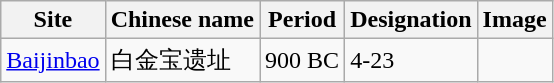<table class="wikitable">
<tr>
<th>Site</th>
<th>Chinese name</th>
<th>Period</th>
<th>Designation</th>
<th>Image</th>
</tr>
<tr>
<td><a href='#'>Baijinbao</a></td>
<td>白金宝遗址</td>
<td>900 BC</td>
<td>4-23</td>
<td></td>
</tr>
</table>
